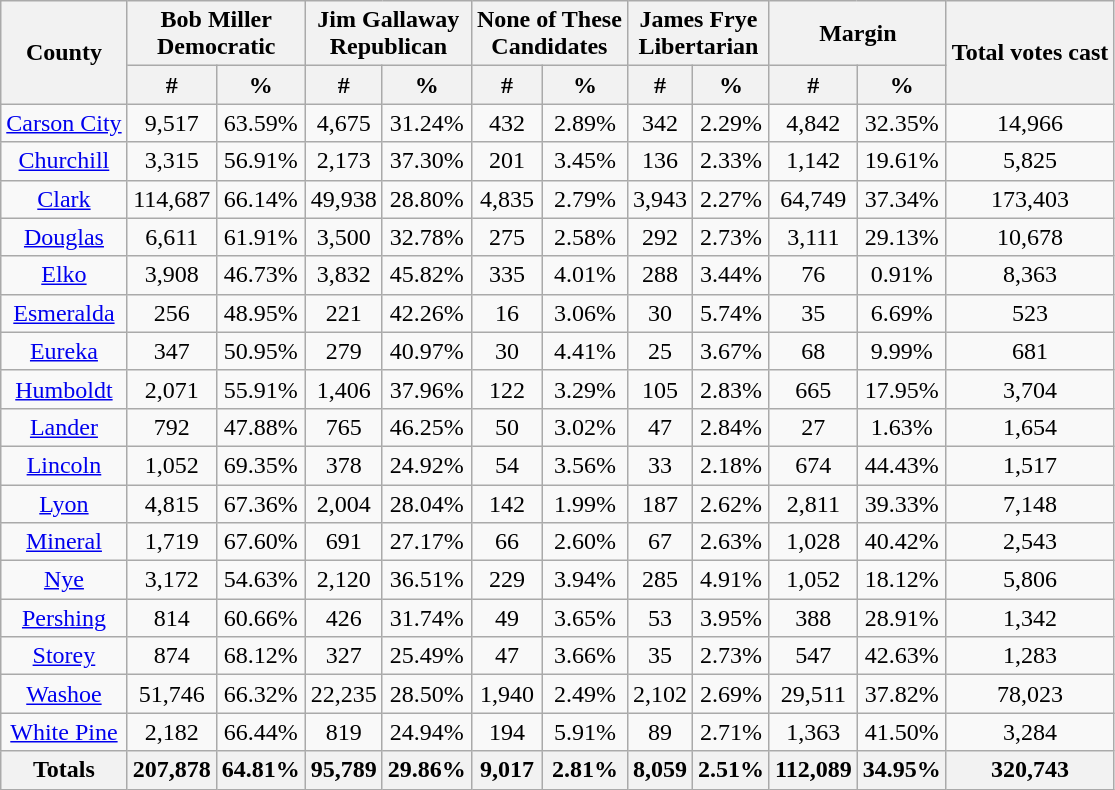<table class="wikitable sortable" style="text-align:center">
<tr>
<th rowspan="2">County</th>
<th style="text-align:center;" colspan="2">Bob Miller<br>Democratic</th>
<th style="text-align:center;" colspan="2">Jim Gallaway<br>Republican</th>
<th style="text-align:center;" colspan="2">None of These<br>Candidates</th>
<th style="text-align:center;" colspan="2">James Frye<br>Libertarian</th>
<th style="text-align:center;" colspan="2">Margin</th>
<th style="text-align:center;" rowspan="2">Total votes cast</th>
</tr>
<tr>
<th style="text-align:center;" data-sort-type="number">#</th>
<th style="text-align:center;" data-sort-type="number">%</th>
<th style="text-align:center;" data-sort-type="number">#</th>
<th style="text-align:center;" data-sort-type="number">%</th>
<th style="text-align:center;" data-sort-type="number">#</th>
<th style="text-align:center;" data-sort-type="number">%</th>
<th style="text-align:center;" data-sort-type="number">#</th>
<th style="text-align:center;" data-sort-type="number">%</th>
<th style="text-align:center;" data-sort-type="number">#</th>
<th style="text-align:center;" data-sort-type="number">%</th>
</tr>
<tr style="text-align:center;">
<td><a href='#'>Carson City</a></td>
<td>9,517</td>
<td>63.59%</td>
<td>4,675</td>
<td>31.24%</td>
<td>432</td>
<td>2.89%</td>
<td>342</td>
<td>2.29%</td>
<td>4,842</td>
<td>32.35%</td>
<td>14,966</td>
</tr>
<tr style="text-align:center;">
<td><a href='#'>Churchill</a></td>
<td>3,315</td>
<td>56.91%</td>
<td>2,173</td>
<td>37.30%</td>
<td>201</td>
<td>3.45%</td>
<td>136</td>
<td>2.33%</td>
<td>1,142</td>
<td>19.61%</td>
<td>5,825</td>
</tr>
<tr style="text-align:center;">
<td><a href='#'>Clark</a></td>
<td>114,687</td>
<td>66.14%</td>
<td>49,938</td>
<td>28.80%</td>
<td>4,835</td>
<td>2.79%</td>
<td>3,943</td>
<td>2.27%</td>
<td>64,749</td>
<td>37.34%</td>
<td>173,403</td>
</tr>
<tr style="text-align:center;">
<td><a href='#'>Douglas</a></td>
<td>6,611</td>
<td>61.91%</td>
<td>3,500</td>
<td>32.78%</td>
<td>275</td>
<td>2.58%</td>
<td>292</td>
<td>2.73%</td>
<td>3,111</td>
<td>29.13%</td>
<td>10,678</td>
</tr>
<tr style="text-align:center;">
<td><a href='#'>Elko</a></td>
<td>3,908</td>
<td>46.73%</td>
<td>3,832</td>
<td>45.82%</td>
<td>335</td>
<td>4.01%</td>
<td>288</td>
<td>3.44%</td>
<td>76</td>
<td>0.91%</td>
<td>8,363</td>
</tr>
<tr style="text-align:center;">
<td><a href='#'>Esmeralda</a></td>
<td>256</td>
<td>48.95%</td>
<td>221</td>
<td>42.26%</td>
<td>16</td>
<td>3.06%</td>
<td>30</td>
<td>5.74%</td>
<td>35</td>
<td>6.69%</td>
<td>523</td>
</tr>
<tr style="text-align:center;">
<td><a href='#'>Eureka</a></td>
<td>347</td>
<td>50.95%</td>
<td>279</td>
<td>40.97%</td>
<td>30</td>
<td>4.41%</td>
<td>25</td>
<td>3.67%</td>
<td>68</td>
<td>9.99%</td>
<td>681</td>
</tr>
<tr style="text-align:center;">
<td><a href='#'>Humboldt</a></td>
<td>2,071</td>
<td>55.91%</td>
<td>1,406</td>
<td>37.96%</td>
<td>122</td>
<td>3.29%</td>
<td>105</td>
<td>2.83%</td>
<td>665</td>
<td>17.95%</td>
<td>3,704</td>
</tr>
<tr style="text-align:center;">
<td><a href='#'>Lander</a></td>
<td>792</td>
<td>47.88%</td>
<td>765</td>
<td>46.25%</td>
<td>50</td>
<td>3.02%</td>
<td>47</td>
<td>2.84%</td>
<td>27</td>
<td>1.63%</td>
<td>1,654</td>
</tr>
<tr style="text-align:center;">
<td><a href='#'>Lincoln</a></td>
<td>1,052</td>
<td>69.35%</td>
<td>378</td>
<td>24.92%</td>
<td>54</td>
<td>3.56%</td>
<td>33</td>
<td>2.18%</td>
<td>674</td>
<td>44.43%</td>
<td>1,517</td>
</tr>
<tr style="text-align:center;">
<td><a href='#'>Lyon</a></td>
<td>4,815</td>
<td>67.36%</td>
<td>2,004</td>
<td>28.04%</td>
<td>142</td>
<td>1.99%</td>
<td>187</td>
<td>2.62%</td>
<td>2,811</td>
<td>39.33%</td>
<td>7,148</td>
</tr>
<tr style="text-align:center;">
<td><a href='#'>Mineral</a></td>
<td>1,719</td>
<td>67.60%</td>
<td>691</td>
<td>27.17%</td>
<td>66</td>
<td>2.60%</td>
<td>67</td>
<td>2.63%</td>
<td>1,028</td>
<td>40.42%</td>
<td>2,543</td>
</tr>
<tr style="text-align:center;">
<td><a href='#'>Nye</a></td>
<td>3,172</td>
<td>54.63%</td>
<td>2,120</td>
<td>36.51%</td>
<td>229</td>
<td>3.94%</td>
<td>285</td>
<td>4.91%</td>
<td>1,052</td>
<td>18.12%</td>
<td>5,806</td>
</tr>
<tr style="text-align:center;">
<td><a href='#'>Pershing</a></td>
<td>814</td>
<td>60.66%</td>
<td>426</td>
<td>31.74%</td>
<td>49</td>
<td>3.65%</td>
<td>53</td>
<td>3.95%</td>
<td>388</td>
<td>28.91%</td>
<td>1,342</td>
</tr>
<tr style="text-align:center;">
<td><a href='#'>Storey</a></td>
<td>874</td>
<td>68.12%</td>
<td>327</td>
<td>25.49%</td>
<td>47</td>
<td>3.66%</td>
<td>35</td>
<td>2.73%</td>
<td>547</td>
<td>42.63%</td>
<td>1,283</td>
</tr>
<tr style="text-align:center;">
<td><a href='#'>Washoe</a></td>
<td>51,746</td>
<td>66.32%</td>
<td>22,235</td>
<td>28.50%</td>
<td>1,940</td>
<td>2.49%</td>
<td>2,102</td>
<td>2.69%</td>
<td>29,511</td>
<td>37.82%</td>
<td>78,023</td>
</tr>
<tr style="text-align:center;">
<td><a href='#'>White Pine</a></td>
<td>2,182</td>
<td>66.44%</td>
<td>819</td>
<td>24.94%</td>
<td>194</td>
<td>5.91%</td>
<td>89</td>
<td>2.71%</td>
<td>1,363</td>
<td>41.50%</td>
<td>3,284</td>
</tr>
<tr style="text-align:center;">
<th>Totals</th>
<th>207,878</th>
<th>64.81%</th>
<th>95,789</th>
<th>29.86%</th>
<th>9,017</th>
<th>2.81%</th>
<th>8,059</th>
<th>2.51%</th>
<th>112,089</th>
<th>34.95%</th>
<th>320,743</th>
</tr>
</table>
